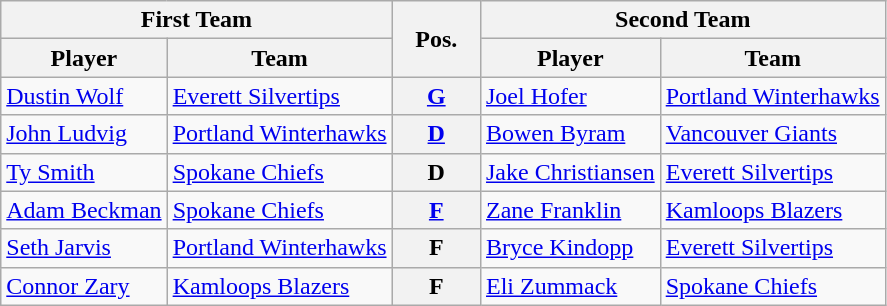<table class="wikitable">
<tr>
<th colspan="2">First Team</th>
<th style="width:10%;" rowspan="2">Pos.</th>
<th colspan="2">Second Team</th>
</tr>
<tr>
<th>Player</th>
<th>Team</th>
<th>Player</th>
<th>Team</th>
</tr>
<tr>
<td><a href='#'>Dustin Wolf</a></td>
<td><a href='#'>Everett Silvertips</a></td>
<th style="text-align:center;"><a href='#'>G</a></th>
<td><a href='#'>Joel Hofer</a></td>
<td><a href='#'>Portland Winterhawks</a></td>
</tr>
<tr>
<td><a href='#'>John Ludvig</a></td>
<td><a href='#'>Portland Winterhawks</a></td>
<th style="text-align:center;"><a href='#'>D</a></th>
<td><a href='#'>Bowen Byram</a></td>
<td><a href='#'>Vancouver Giants</a></td>
</tr>
<tr>
<td><a href='#'>Ty Smith</a></td>
<td><a href='#'>Spokane Chiefs</a></td>
<th style="text-align:center;">D</th>
<td><a href='#'>Jake Christiansen</a></td>
<td><a href='#'>Everett Silvertips</a></td>
</tr>
<tr>
<td><a href='#'>Adam Beckman</a></td>
<td><a href='#'>Spokane Chiefs</a></td>
<th style="text-align:center;"><a href='#'>F</a></th>
<td><a href='#'>Zane Franklin</a></td>
<td><a href='#'>Kamloops Blazers</a></td>
</tr>
<tr>
<td><a href='#'>Seth Jarvis</a></td>
<td><a href='#'>Portland Winterhawks</a></td>
<th style="text-align:center;">F</th>
<td><a href='#'>Bryce Kindopp</a></td>
<td><a href='#'>Everett Silvertips</a></td>
</tr>
<tr>
<td><a href='#'>Connor Zary</a></td>
<td><a href='#'>Kamloops Blazers</a></td>
<th style="text-align:center;">F</th>
<td><a href='#'>Eli Zummack</a></td>
<td><a href='#'>Spokane Chiefs</a></td>
</tr>
</table>
